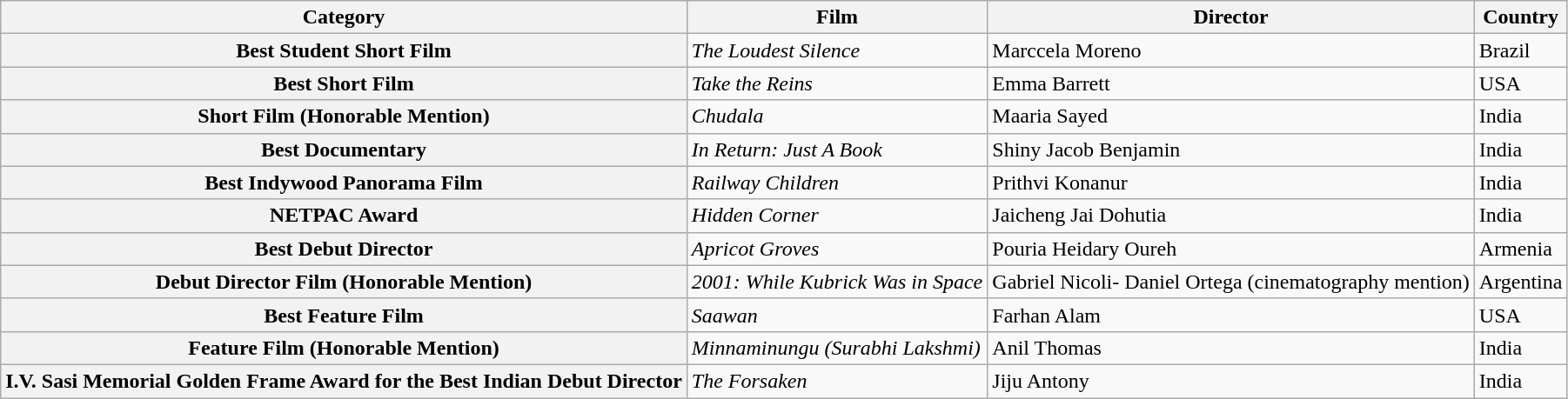<table class="wikitable sortable">
<tr>
<th scope="col">Category</th>
<th scope="col">Film</th>
<th scope="col">Director</th>
<th scope="col">Country</th>
</tr>
<tr>
<th scope="row">Best Student Short Film</th>
<td><em>The Loudest Silence</em></td>
<td>Marccela Moreno</td>
<td>Brazil</td>
</tr>
<tr>
<th scope="row">Best Short Film</th>
<td><em>Take the Reins</em></td>
<td>Emma Barrett</td>
<td>USA</td>
</tr>
<tr>
<th scope="row">Short Film (Honorable Mention)</th>
<td><em>Chudala</em></td>
<td>Maaria Sayed</td>
<td>India</td>
</tr>
<tr>
<th scope="row">Best Documentary</th>
<td><em>In Return: Just A Book</em></td>
<td>Shiny Jacob Benjamin</td>
<td>India</td>
</tr>
<tr>
<th scope="row">Best Indywood Panorama Film</th>
<td><em>Railway Children</em></td>
<td>Prithvi Konanur</td>
<td>India</td>
</tr>
<tr>
<th scope="row">NETPAC Award</th>
<td><em>Hidden Corner</em></td>
<td>Jaicheng Jai Dohutia</td>
<td>India</td>
</tr>
<tr>
<th scope="row">Best Debut Director</th>
<td><em>Apricot Groves</em></td>
<td>Pouria Heidary Oureh</td>
<td>Armenia</td>
</tr>
<tr>
<th scope="row">Debut Director Film (Honorable Mention)</th>
<td><em>2001: While Kubrick Was in Space</em></td>
<td>Gabriel Nicoli- Daniel Ortega (cinematography mention)</td>
<td>Argentina</td>
</tr>
<tr>
<th scope="row">Best Feature Film</th>
<td><em>Saawan</em></td>
<td>Farhan Alam</td>
<td>USA</td>
</tr>
<tr>
<th scope="row">Feature Film (Honorable Mention)</th>
<td><em>Minnaminungu (Surabhi Lakshmi)</em></td>
<td>Anil Thomas</td>
<td>India</td>
</tr>
<tr>
<th scope="row">I.V. Sasi Memorial Golden Frame Award for the Best Indian Debut Director</th>
<td><em>The Forsaken</em></td>
<td>Jiju Antony</td>
<td>India</td>
</tr>
</table>
